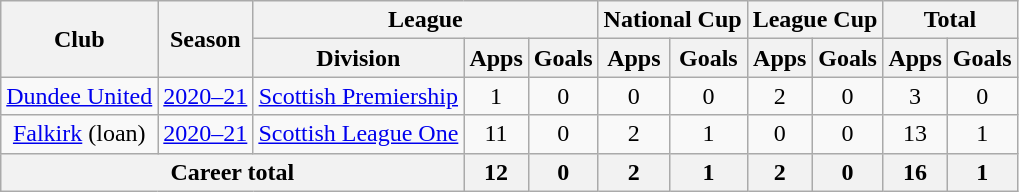<table class="wikitable" style="text-align: center">
<tr>
<th rowspan="2">Club</th>
<th rowspan="2">Season</th>
<th colspan="3">League</th>
<th colspan="2">National Cup</th>
<th colspan="2">League Cup</th>
<th colspan="2">Total</th>
</tr>
<tr>
<th>Division</th>
<th>Apps</th>
<th>Goals</th>
<th>Apps</th>
<th>Goals</th>
<th>Apps</th>
<th>Goals</th>
<th>Apps</th>
<th>Goals</th>
</tr>
<tr>
<td><a href='#'>Dundee United</a></td>
<td><a href='#'>2020–21</a></td>
<td><a href='#'>Scottish Premiership</a></td>
<td>1</td>
<td>0</td>
<td>0</td>
<td>0</td>
<td>2</td>
<td>0</td>
<td>3</td>
<td>0</td>
</tr>
<tr>
<td><a href='#'>Falkirk</a> (loan)</td>
<td><a href='#'>2020–21</a></td>
<td><a href='#'>Scottish League One</a></td>
<td>11</td>
<td>0</td>
<td>2</td>
<td>1</td>
<td>0</td>
<td>0</td>
<td>13</td>
<td>1</td>
</tr>
<tr>
<th colspan="3">Career total</th>
<th>12</th>
<th>0</th>
<th>2</th>
<th>1</th>
<th>2</th>
<th>0</th>
<th>16</th>
<th>1</th>
</tr>
</table>
